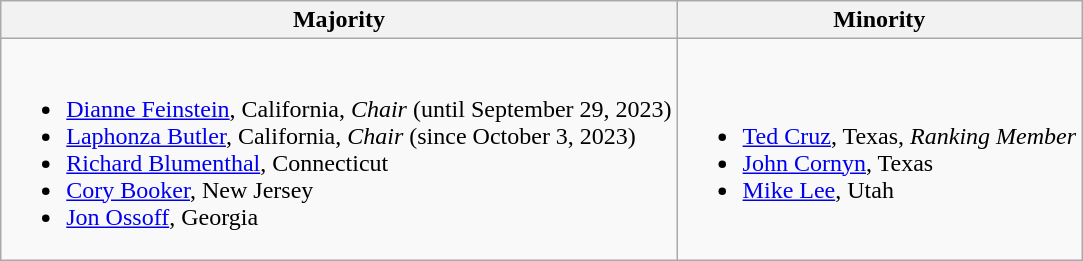<table class=wikitable>
<tr>
<th>Majority</th>
<th>Minority</th>
</tr>
<tr>
<td><br><ul><li><a href='#'>Dianne Feinstein</a>, California, <em>Chair</em> (until September 29, 2023)</li><li><a href='#'>Laphonza Butler</a>, California, <em>Chair</em> (since October 3, 2023) </li><li><a href='#'>Richard Blumenthal</a>, Connecticut</li><li><a href='#'>Cory Booker</a>, New Jersey</li><li><a href='#'>Jon Ossoff</a>, Georgia</li></ul></td>
<td><br><ul><li><a href='#'>Ted Cruz</a>, Texas, <em>Ranking Member</em></li><li><a href='#'>John Cornyn</a>, Texas</li><li><a href='#'>Mike Lee</a>, Utah</li></ul></td>
</tr>
</table>
